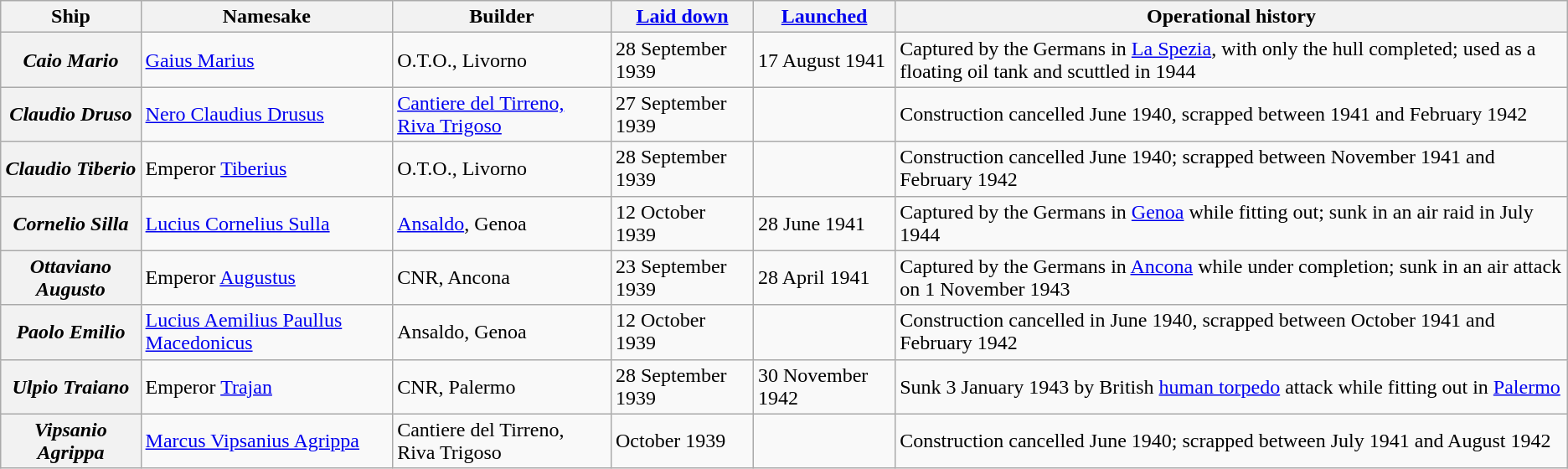<table class="wikitable plainrowheaders">
<tr>
<th scope="col">Ship</th>
<th scope="col">Namesake</th>
<th scope="col">Builder </th>
<th scope="col"><a href='#'>Laid down</a></th>
<th scope="col"><a href='#'>Launched</a></th>
<th scope="col">Operational history </th>
</tr>
<tr>
<th scope="row"><em>Caio Mario</em></th>
<td><a href='#'>Gaius Marius</a></td>
<td>O.T.O., Livorno</td>
<td>28 September 1939</td>
<td>17 August 1941</td>
<td>Captured by the Germans in <a href='#'>La Spezia</a>, with only the hull completed; used as a floating oil tank and scuttled in 1944</td>
</tr>
<tr>
<th scope="row"><em>Claudio Druso</em></th>
<td><a href='#'>Nero Claudius Drusus</a></td>
<td><a href='#'>Cantiere del Tirreno, Riva Trigoso</a></td>
<td>27 September 1939</td>
<td></td>
<td>Construction cancelled June 1940, scrapped between 1941 and February 1942</td>
</tr>
<tr>
<th scope="row"><em>Claudio Tiberio</em></th>
<td>Emperor <a href='#'>Tiberius</a></td>
<td>O.T.O., Livorno</td>
<td>28 September 1939</td>
<td></td>
<td>Construction cancelled June 1940; scrapped between November 1941 and February 1942</td>
</tr>
<tr>
<th scope="row"><em>Cornelio Silla</em></th>
<td><a href='#'>Lucius Cornelius Sulla</a></td>
<td><a href='#'>Ansaldo</a>, Genoa</td>
<td>12 October 1939</td>
<td>28 June 1941</td>
<td>Captured by the Germans in <a href='#'>Genoa</a> while fitting out; sunk in an air raid in July 1944</td>
</tr>
<tr>
<th scope="row"><em>Ottaviano Augusto</em></th>
<td>Emperor <a href='#'>Augustus</a></td>
<td>CNR, Ancona</td>
<td>23 September 1939</td>
<td>28 April 1941</td>
<td>Captured by the Germans in <a href='#'>Ancona</a> while under completion; sunk in an air attack on 1 November 1943</td>
</tr>
<tr>
<th scope="row"><em>Paolo Emilio</em></th>
<td><a href='#'>Lucius Aemilius Paullus Macedonicus</a></td>
<td>Ansaldo, Genoa</td>
<td>12 October 1939</td>
<td></td>
<td>Construction cancelled in June 1940, scrapped between October 1941 and February 1942</td>
</tr>
<tr>
<th scope="row"><em>Ulpio Traiano</em></th>
<td>Emperor <a href='#'>Trajan</a></td>
<td>CNR, Palermo</td>
<td>28 September 1939</td>
<td>30 November 1942</td>
<td>Sunk 3 January 1943 by British <a href='#'>human torpedo</a> attack while fitting out in <a href='#'>Palermo</a></td>
</tr>
<tr>
<th scope="row"><em>Vipsanio Agrippa</em></th>
<td><a href='#'>Marcus Vipsanius Agrippa</a></td>
<td>Cantiere del Tirreno, Riva Trigoso</td>
<td data-sort-value="1 October 1939">October 1939</td>
<td></td>
<td>Construction cancelled June 1940; scrapped between July 1941 and August 1942</td>
</tr>
</table>
